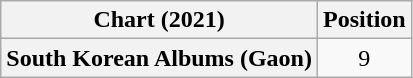<table class="wikitable plainrowheaders" style="text-align:center">
<tr>
<th scope="col">Chart (2021)</th>
<th scope="col">Position</th>
</tr>
<tr>
<th scope="row">South Korean Albums (Gaon)</th>
<td>9</td>
</tr>
</table>
